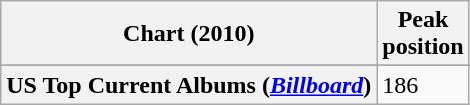<table class="wikitable plainrowheaders">
<tr>
<th scope="col">Chart (2010)</th>
<th scope="col">Peak<br>position</th>
</tr>
<tr>
</tr>
<tr>
</tr>
<tr>
<th scope="row">US Top Current Albums (<em><a href='#'>Billboard</a></em>)</th>
<td>186</td>
</tr>
</table>
